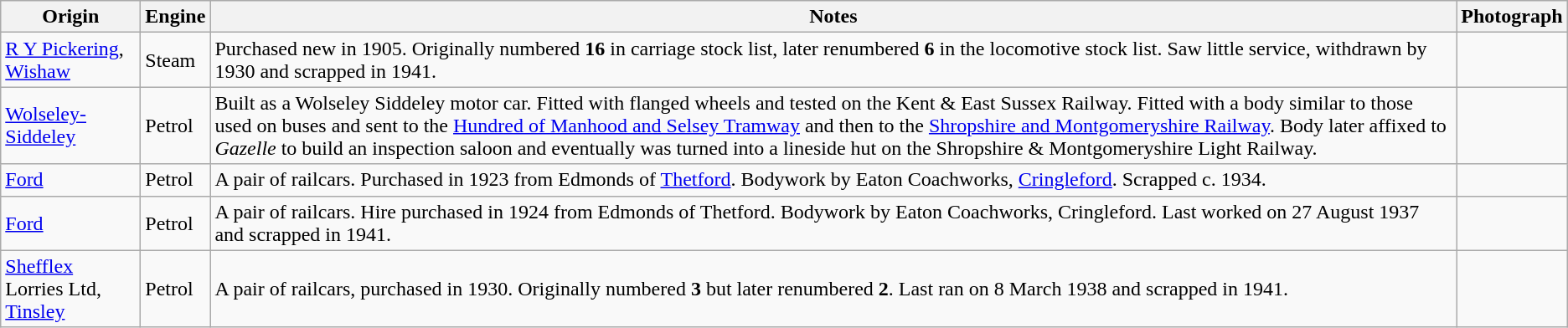<table class="wikitable">
<tr>
<th>Origin</th>
<th>Engine</th>
<th>Notes</th>
<th>Photograph</th>
</tr>
<tr>
<td><a href='#'>R Y Pickering</a>, <a href='#'>Wishaw</a></td>
<td>Steam</td>
<td>Purchased new in 1905. Originally numbered <strong>16</strong> in carriage stock list, later renumbered <strong>6</strong> in the locomotive stock list. Saw little service, withdrawn by 1930 and scrapped in 1941.</td>
<td></td>
</tr>
<tr>
<td><a href='#'>Wolseley-Siddeley</a></td>
<td>Petrol</td>
<td>Built as a Wolseley Siddeley motor car. Fitted with flanged wheels and tested on the Kent & East Sussex Railway. Fitted with a body similar to those used on buses and sent to the <a href='#'>Hundred of Manhood and Selsey Tramway</a> and then to the <a href='#'>Shropshire and Montgomeryshire Railway</a>. Body later affixed to <em>Gazelle</em> to build an inspection saloon and eventually was turned into a lineside hut on the Shropshire & Montgomeryshire Light Railway.</td>
<td></td>
</tr>
<tr>
<td><a href='#'>Ford</a></td>
<td>Petrol</td>
<td>A pair of railcars. Purchased in 1923 from Edmonds of <a href='#'>Thetford</a>. Bodywork by Eaton Coachworks, <a href='#'>Cringleford</a>. Scrapped c. 1934.</td>
<td></td>
</tr>
<tr>
<td><a href='#'>Ford</a></td>
<td>Petrol</td>
<td>A pair of railcars. Hire purchased in 1924 from Edmonds of Thetford. Bodywork by Eaton Coachworks, Cringleford. Last worked on 27 August 1937 and scrapped in 1941.</td>
<td></td>
</tr>
<tr>
<td><a href='#'>Shefflex</a> Lorries Ltd, <a href='#'>Tinsley</a></td>
<td>Petrol</td>
<td>A pair of railcars, purchased in 1930. Originally numbered <strong>3</strong> but later renumbered <strong>2</strong>. Last ran on 8 March 1938 and scrapped in 1941.</td>
<td></td>
</tr>
</table>
